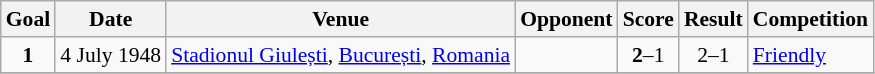<table class="wikitable" style="font-size:90%" align=center>
<tr>
<th>Goal</th>
<th>Date</th>
<th>Venue</th>
<th>Opponent</th>
<th>Score</th>
<th>Result</th>
<th>Competition</th>
</tr>
<tr>
<td style="text-align:center;"><strong>1</strong></td>
<td>4 July 1948</td>
<td><a href='#'>Stadionul Giulești</a>, <a href='#'>București</a>, <a href='#'>Romania</a></td>
<td></td>
<td style="text-align:center;"><strong>2</strong>–1</td>
<td style="text-align:center;">2–1</td>
<td><a href='#'>Friendly</a></td>
</tr>
<tr>
</tr>
</table>
